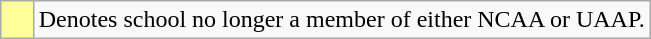<table class="wikitable">
<tr>
<td bgcolor="#FFFF99" width="5%"></td>
<td>Denotes school no longer a member of either NCAA or UAAP.</td>
</tr>
</table>
